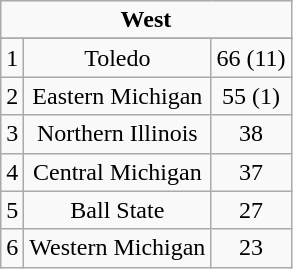<table class="wikitable" style="display: inline-table;">
<tr align="center">
<td align="center" Colspan="3"><strong>West</strong></td>
</tr>
<tr align="center">
</tr>
<tr align="center">
<td>1</td>
<td>Toledo</td>
<td>66 (11)</td>
</tr>
<tr align="center">
<td>2</td>
<td>Eastern Michigan</td>
<td>55 (1)</td>
</tr>
<tr align="center">
<td>3</td>
<td>Northern Illinois</td>
<td>38</td>
</tr>
<tr align="center">
<td>4</td>
<td>Central Michigan</td>
<td>37</td>
</tr>
<tr align="center">
<td>5</td>
<td>Ball State</td>
<td>27</td>
</tr>
<tr align="center">
<td>6</td>
<td>Western Michigan</td>
<td>23</td>
</tr>
</table>
